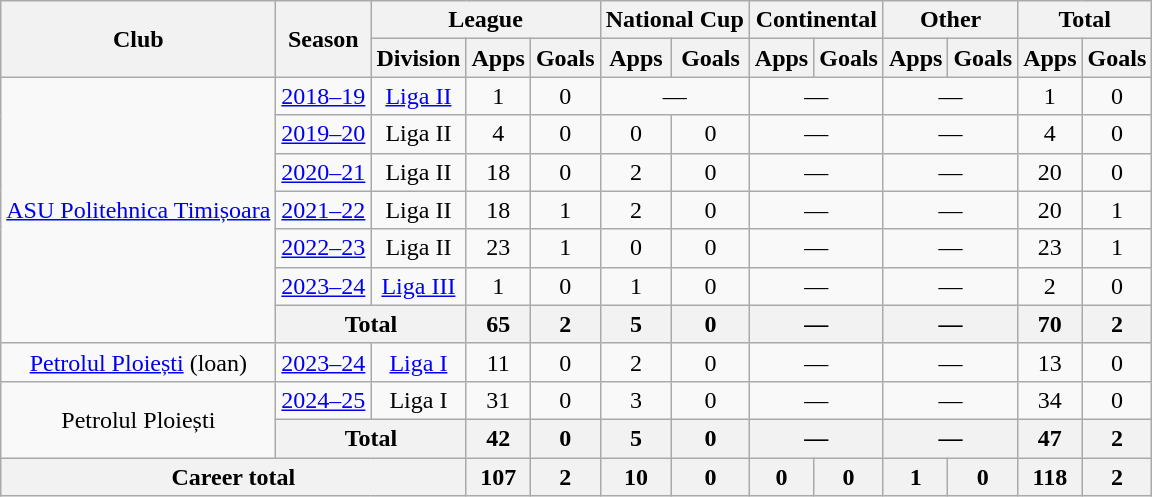<table class=wikitable style=text-align:center>
<tr>
<th rowspan=2>Club</th>
<th rowspan=2>Season</th>
<th colspan=3>League</th>
<th colspan=2>National Cup</th>
<th colspan=2>Continental</th>
<th colspan=2>Other</th>
<th colspan=2>Total</th>
</tr>
<tr>
<th>Division</th>
<th>Apps</th>
<th>Goals</th>
<th>Apps</th>
<th>Goals</th>
<th>Apps</th>
<th>Goals</th>
<th>Apps</th>
<th>Goals</th>
<th>Apps</th>
<th>Goals</th>
</tr>
<tr>
<td rowspan="7"><a href='#'>ASU Politehnica Timișoara</a></td>
<td><a href='#'>2018–19</a></td>
<td rowspan="1"><a href='#'>Liga II</a></td>
<td>1</td>
<td>0</td>
<td colspan="2">—</td>
<td colspan="2">—</td>
<td colspan="2">—</td>
<td>1</td>
<td>0</td>
</tr>
<tr>
<td><a href='#'>2019–20</a></td>
<td rowspan="1">Liga II</td>
<td>4</td>
<td>0</td>
<td>0</td>
<td>0</td>
<td colspan="2">—</td>
<td colspan="2">—</td>
<td>4</td>
<td>0</td>
</tr>
<tr>
<td><a href='#'>2020–21</a></td>
<td rowspan="1">Liga II</td>
<td>18</td>
<td>0</td>
<td>2</td>
<td>0</td>
<td colspan="2">—</td>
<td colspan="2">—</td>
<td>20</td>
<td>0</td>
</tr>
<tr>
<td><a href='#'>2021–22</a></td>
<td rowspan="1">Liga II</td>
<td>18</td>
<td>1</td>
<td>2</td>
<td>0</td>
<td colspan="2">—</td>
<td colspan="2">—</td>
<td>20</td>
<td>1</td>
</tr>
<tr>
<td><a href='#'>2022–23</a></td>
<td rowspan="1">Liga II</td>
<td>23</td>
<td>1</td>
<td>0</td>
<td>0</td>
<td colspan="2">—</td>
<td colspan="2">—</td>
<td>23</td>
<td>1</td>
</tr>
<tr>
<td><a href='#'>2023–24</a></td>
<td rowspan="1"><a href='#'>Liga III</a></td>
<td>1</td>
<td>0</td>
<td>1</td>
<td>0</td>
<td colspan="2">—</td>
<td colspan="2">—</td>
<td>2</td>
<td>0</td>
</tr>
<tr>
<th colspan="2">Total</th>
<th>65</th>
<th>2</th>
<th>5</th>
<th>0</th>
<th colspan="2">—</th>
<th colspan="2">—</th>
<th>70</th>
<th>2</th>
</tr>
<tr>
<td><a href='#'>Petrolul Ploiești</a> (loan)</td>
<td><a href='#'>2023–24</a></td>
<td><a href='#'>Liga I</a></td>
<td>11</td>
<td>0</td>
<td>2</td>
<td>0</td>
<td colspan="2">—</td>
<td colspan="2">—</td>
<td>13</td>
<td>0</td>
</tr>
<tr>
<td rowspan="2">Petrolul Ploiești</td>
<td><a href='#'>2024–25</a></td>
<td>Liga I</td>
<td>31</td>
<td>0</td>
<td>3</td>
<td>0</td>
<td colspan="2">—</td>
<td colspan="2">—</td>
<td>34</td>
<td>0</td>
</tr>
<tr>
<th colspan="2">Total</th>
<th>42</th>
<th>0</th>
<th>5</th>
<th>0</th>
<th colspan="2">—</th>
<th colspan="2">—</th>
<th>47</th>
<th>2</th>
</tr>
<tr>
<th colspan="3">Career total</th>
<th>107</th>
<th>2</th>
<th>10</th>
<th>0</th>
<th>0</th>
<th>0</th>
<th>1</th>
<th>0</th>
<th>118</th>
<th>2</th>
</tr>
</table>
